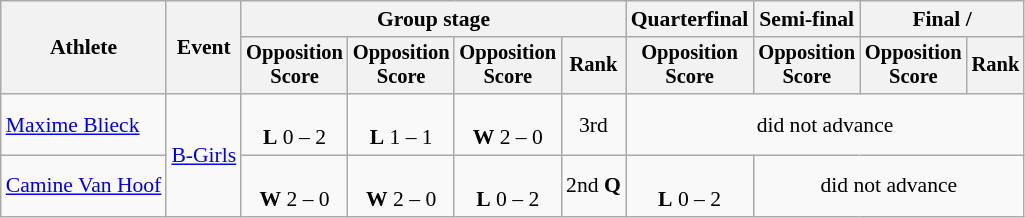<table class="wikitable" style="font-size:90%">
<tr>
<th rowspan=2>Athlete</th>
<th rowspan=2>Event</th>
<th colspan=4>Group stage</th>
<th>Quarterfinal</th>
<th>Semi-final</th>
<th colspan=2>Final / </th>
</tr>
<tr style="font-size:95%">
<th>Opposition<br>Score</th>
<th>Opposition<br>Score</th>
<th>Opposition<br>Score</th>
<th>Rank</th>
<th>Opposition<br>Score</th>
<th>Opposition<br>Score</th>
<th>Opposition<br>Score</th>
<th>Rank</th>
</tr>
<tr align=center>
<td align=left><a href='#'>Maxime Blieck</a></td>
<td rowspan=2 align=left><a href='#'>B-Girls</a></td>
<td><br> <strong>L</strong> 0 – 2</td>
<td><br>  <strong>L</strong> 1 – 1</td>
<td><br> <strong>W</strong> 2 – 0</td>
<td>3rd</td>
<td align=center colspan=4>did not advance</td>
</tr>
<tr align=center>
<td align=left><a href='#'>Camine Van Hoof</a></td>
<td><br> <strong>W</strong> 2 – 0</td>
<td><br> <strong>W</strong> 2 – 0</td>
<td><br> <strong>L</strong> 0 – 2</td>
<td>2nd <strong>Q</strong></td>
<td><br> <strong>L</strong> 0 – 2</td>
<td align=center colspan=3>did not advance</td>
</tr>
</table>
